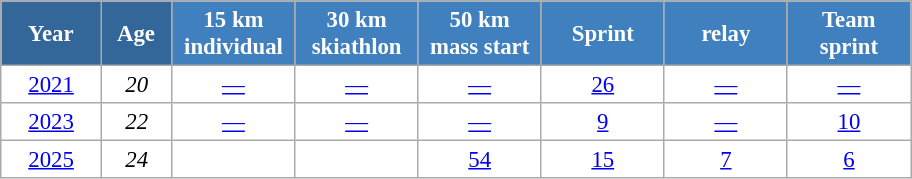<table class="wikitable" style="font-size:95%; text-align:center; border:grey solid 1px; border-collapse:collapse; background:#ffffff;">
<tr>
<th style="background-color:#369; color:white; width:60px;"> Year </th>
<th style="background-color:#369; color:white; width:40px;"> Age </th>
<th style="background-color:#4180be; color:white; width:75px;"> 15 km <br> individual </th>
<th style="background-color:#4180be; color:white; width:75px;"> 30 km <br> skiathlon </th>
<th style="background-color:#4180be; color:white; width:75px;"> 50 km <br> mass start </th>
<th style="background-color:#4180be; color:white; width:75px;"> Sprint </th>
<th style="background-color:#4180be; color:white; width:75px;"> relay </th>
<th style="background-color:#4180be; color:white; width:75px;"> Team <br> sprint </th>
</tr>
<tr>
<td><a href='#'>2021</a></td>
<td><em>20</em></td>
<td><a href='#'>—</a></td>
<td><a href='#'>—</a></td>
<td><a href='#'>—</a></td>
<td><a href='#'>26</a></td>
<td><a href='#'>—</a></td>
<td><a href='#'>—</a></td>
</tr>
<tr>
<td><a href='#'>2023</a></td>
<td><em>22</em></td>
<td><a href='#'>—</a></td>
<td><a href='#'>—</a></td>
<td><a href='#'>—</a></td>
<td><a href='#'>9</a></td>
<td><a href='#'>—</a></td>
<td><a href='#'>10</a></td>
</tr>
<tr>
<td><a href='#'>2025</a></td>
<td><em>24</em></td>
<td></td>
<td></td>
<td><a href='#'>54</a></td>
<td><a href='#'>15</a></td>
<td><a href='#'>7</a></td>
<td><a href='#'>6</a></td>
</tr>
</table>
